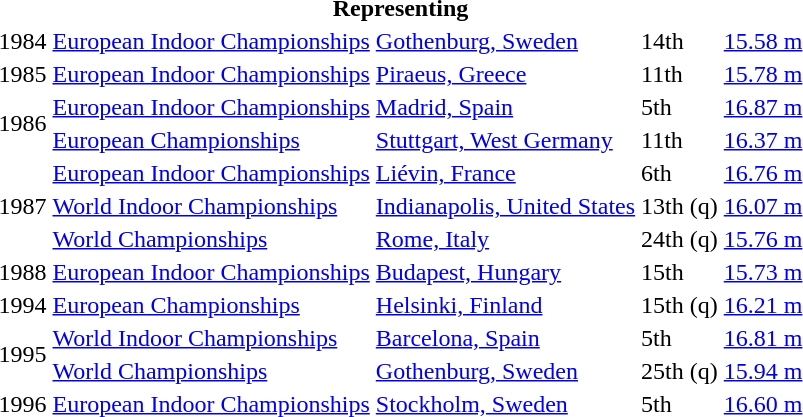<table>
<tr>
<th colspan="5">Representing </th>
</tr>
<tr>
<td>1984</td>
<td><a href='#'>European Indoor Championships</a></td>
<td><a href='#'>Gothenburg, Sweden</a></td>
<td>14th</td>
<td><a href='#'>15.58 m</a></td>
</tr>
<tr>
<td>1985</td>
<td><a href='#'>European Indoor Championships</a></td>
<td><a href='#'>Piraeus, Greece</a></td>
<td>11th</td>
<td><a href='#'>15.78 m</a></td>
</tr>
<tr>
<td rowspan=2>1986</td>
<td><a href='#'>European Indoor Championships</a></td>
<td><a href='#'>Madrid, Spain</a></td>
<td>5th</td>
<td><a href='#'>16.87 m</a></td>
</tr>
<tr>
<td><a href='#'>European Championships</a></td>
<td><a href='#'>Stuttgart, West Germany</a></td>
<td>11th</td>
<td><a href='#'>16.37 m</a></td>
</tr>
<tr>
<td rowspan=3>1987</td>
<td><a href='#'>European Indoor Championships</a></td>
<td><a href='#'>Liévin, France</a></td>
<td>6th</td>
<td><a href='#'>16.76 m</a></td>
</tr>
<tr>
<td><a href='#'>World Indoor Championships</a></td>
<td><a href='#'>Indianapolis, United States</a></td>
<td>13th (q)</td>
<td><a href='#'>16.07 m</a></td>
</tr>
<tr>
<td><a href='#'>World Championships</a></td>
<td><a href='#'>Rome, Italy</a></td>
<td>24th (q)</td>
<td><a href='#'>15.76 m</a></td>
</tr>
<tr>
<td>1988</td>
<td><a href='#'>European Indoor Championships</a></td>
<td><a href='#'>Budapest, Hungary</a></td>
<td>15th</td>
<td><a href='#'>15.73 m</a></td>
</tr>
<tr>
<td>1994</td>
<td><a href='#'>European Championships</a></td>
<td><a href='#'>Helsinki, Finland</a></td>
<td>15th (q)</td>
<td><a href='#'>16.21 m</a></td>
</tr>
<tr>
<td rowspan=2>1995</td>
<td><a href='#'>World Indoor Championships</a></td>
<td><a href='#'>Barcelona, Spain</a></td>
<td>5th</td>
<td><a href='#'>16.81 m</a></td>
</tr>
<tr>
<td><a href='#'>World Championships</a></td>
<td><a href='#'>Gothenburg, Sweden</a></td>
<td>25th (q)</td>
<td><a href='#'>15.94 m</a></td>
</tr>
<tr>
<td>1996</td>
<td><a href='#'>European Indoor Championships</a></td>
<td><a href='#'>Stockholm, Sweden</a></td>
<td>5th</td>
<td><a href='#'>16.60 m</a></td>
</tr>
</table>
